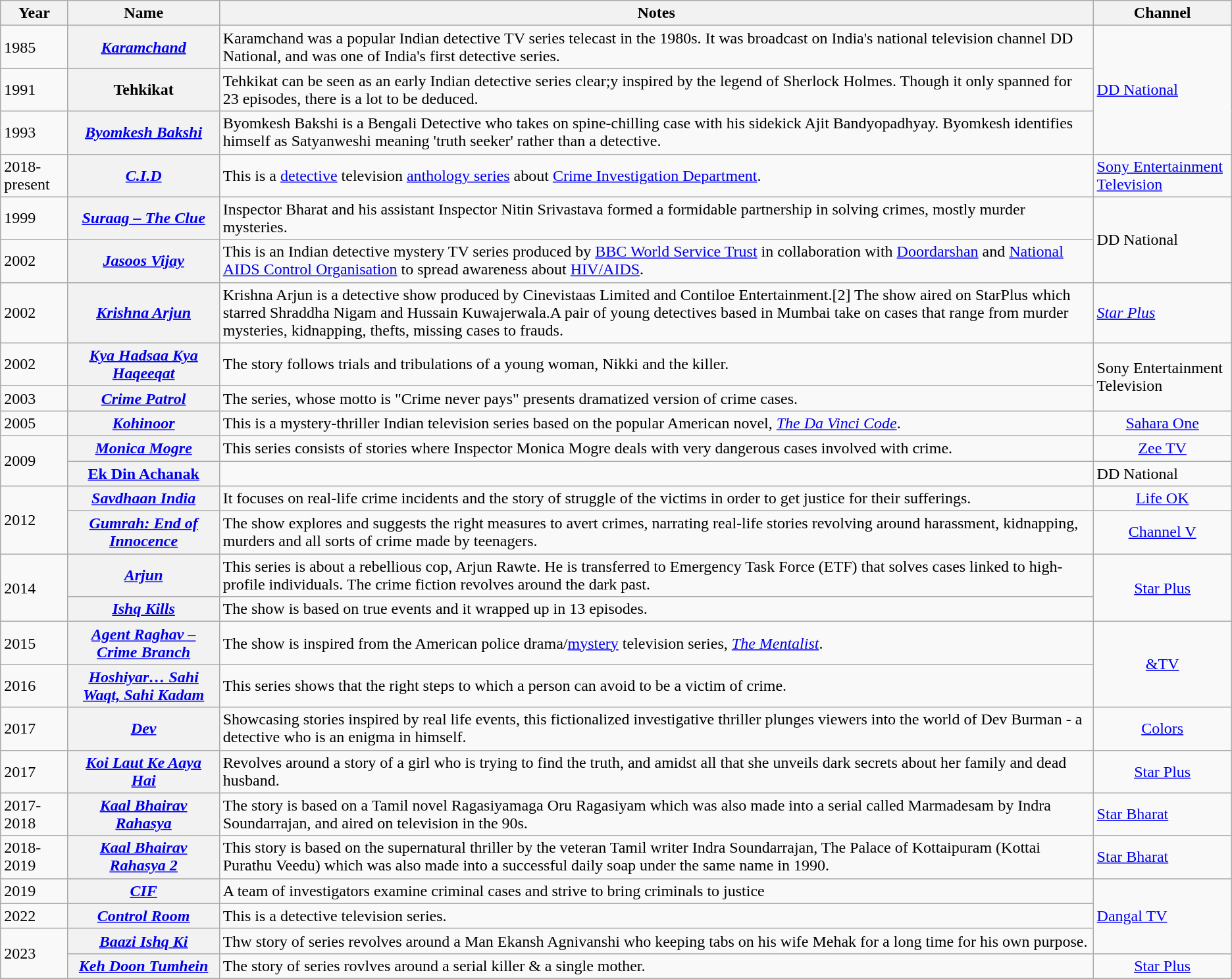<table class="wikitable sortable">
<tr>
<th>Year</th>
<th>Name</th>
<th>Notes</th>
<th>Channel</th>
</tr>
<tr>
<td>1985</td>
<th><em><a href='#'>Karamchand</a></em></th>
<td>Karamchand was a popular Indian detective TV series telecast in the 1980s. It was broadcast on India's national television channel DD National, and was one of India's first detective series.</td>
<td rowspan="3"><a href='#'>DD National</a></td>
</tr>
<tr>
<td>1991</td>
<th>Tehkikat</th>
<td>Tehkikat can be seen as an early Indian detective series clear;y inspired by the legend of Sherlock Holmes. Though it only spanned for 23 episodes, there is a lot to be deduced.</td>
</tr>
<tr>
<td>1993</td>
<th><em><a href='#'>Byomkesh Bakshi</a></em></th>
<td>Byomkesh Bakshi is a Bengali Detective who takes on spine-chilling case with his sidekick Ajit Bandyopadhyay. Byomkesh identifies himself as Satyanweshi meaning 'truth seeker' rather than a detective.</td>
</tr>
<tr>
<td>2018-present</td>
<th><em><a href='#'>C.I.D</a></em></th>
<td>This is a <a href='#'>detective</a> television <a href='#'>anthology series</a> about <a href='#'>Crime Investigation Department</a>.</td>
<td><a href='#'>Sony Entertainment Television</a></td>
</tr>
<tr>
<td>1999</td>
<th><em><a href='#'>Suraag – The Clue</a></em></th>
<td>Inspector Bharat and his assistant Inspector Nitin Srivastava formed a formidable partnership in solving crimes, mostly murder mysteries.</td>
<td rowspan="2">DD National</td>
</tr>
<tr>
<td>2002</td>
<th><em><a href='#'>Jasoos Vijay</a></em></th>
<td>This is an Indian detective mystery TV series produced by <a href='#'>BBC World Service Trust</a> in collaboration with <a href='#'>Doordarshan</a> and <a href='#'>National AIDS Control Organisation</a> to spread awareness about <a href='#'>HIV/AIDS</a>.</td>
</tr>
<tr>
<td>2002</td>
<th><em><a href='#'>Krishna Arjun</a></em></th>
<td>Krishna Arjun is a detective show produced by Cinevistaas Limited and Contiloe Entertainment.[2] The show aired on StarPlus which starred Shraddha Nigam and Hussain Kuwajerwala.A pair of young detectives based in Mumbai take on cases that range from murder mysteries, kidnapping, thefts, missing cases to frauds.</td>
<td><em><a href='#'>Star Plus</a></em></td>
</tr>
<tr>
<td>2002</td>
<th><em><a href='#'>Kya Hadsaa Kya Haqeeqat</a></em></th>
<td>The story follows trials and tribulations of a young woman, Nikki and the killer.</td>
<td rowspan="2">Sony Entertainment Television</td>
</tr>
<tr>
<td>2003</td>
<th><em><a href='#'>Crime Patrol</a></em></th>
<td>The series, whose motto is "Crime never pays" presents dramatized version of crime cases.</td>
</tr>
<tr>
<td>2005</td>
<th><em><a href='#'>Kohinoor</a></em></th>
<td>This is a mystery-thriller Indian television series based on the popular American novel, <em><a href='#'>The Da Vinci Code</a></em>.</td>
<td style="text-align:center;"><a href='#'>Sahara One</a></td>
</tr>
<tr>
<td rowspan='2'>2009</td>
<th><em><a href='#'>Monica Mogre</a></em></th>
<td>This series consists of stories where Inspector Monica Mogre deals with very dangerous cases involved with crime.</td>
<td style="text-align:center;"><a href='#'>Zee TV</a></td>
</tr>
<tr>
<th><a href='#'>Ek Din Achanak</a></th>
<td></td>
<td>DD National</td>
</tr>
<tr>
<td rowspan='2'>2012</td>
<th><em><a href='#'>Savdhaan India</a></em></th>
<td>It focuses on real-life crime incidents and the story of struggle of the victims in order to get justice for their sufferings.</td>
<td style="text-align:center;"><a href='#'>Life OK</a></td>
</tr>
<tr>
<th><em><a href='#'>Gumrah: End of Innocence</a></em></th>
<td>The show explores and suggests the right measures to avert crimes, narrating real-life stories revolving around harassment, kidnapping, murders and all sorts of crime made by teenagers.</td>
<td style="text-align:center;"><a href='#'>Channel V</a></td>
</tr>
<tr>
<td rowspan='2'>2014</td>
<th><em><a href='#'>Arjun</a></em></th>
<td>This series is about a rebellious cop, Arjun Rawte. He is transferred to Emergency Task Force (ETF) that solves cases linked to high-profile individuals. The crime fiction revolves around the dark past.</td>
<td rowspan='2' style="text-align:center;"><a href='#'>Star Plus</a></td>
</tr>
<tr>
<th><em><a href='#'>Ishq Kills</a></em></th>
<td>The show is based on true events and it wrapped up in 13 episodes.</td>
</tr>
<tr>
<td>2015</td>
<th><em><a href='#'>Agent Raghav – Crime Branch</a></em></th>
<td>The show is inspired from the American police drama/<a href='#'>mystery</a> television series, <em><a href='#'>The Mentalist</a></em>.</td>
<td rowspan="2" style="text-align:center;"><a href='#'>&TV</a></td>
</tr>
<tr>
<td>2016</td>
<th><em><a href='#'>Hoshiyar… Sahi Waqt, Sahi Kadam</a></em></th>
<td>This series shows that the right steps to which a person can avoid to be a victim of crime.</td>
</tr>
<tr>
<td>2017</td>
<th><em><a href='#'>Dev</a></em></th>
<td>Showcasing stories inspired by real life events, this fictionalized investigative thriller plunges viewers into the world of Dev Burman - a detective who is an enigma in himself.</td>
<td style="text-align:center;"><a href='#'>Colors</a></td>
</tr>
<tr>
<td>2017</td>
<th><em><a href='#'>Koi Laut Ke Aaya Hai</a></em></th>
<td>Revolves around a story of a girl who is trying to find the truth, and amidst all that she unveils dark secrets about her family and dead husband.</td>
<td style="text-align:center;"><a href='#'>Star Plus</a></td>
</tr>
<tr>
<td>2017-2018</td>
<th><em><a href='#'>Kaal Bhairav Rahasya</a></em></th>
<td>The story is based on a Tamil novel Ragasiyamaga Oru Ragasiyam which was also made into a serial called Marmadesam by Indra Soundarrajan, and aired on television in the 90s.</td>
<td><a href='#'>Star Bharat</a></td>
</tr>
<tr>
<td>2018-2019</td>
<th><em><a href='#'>Kaal Bhairav Rahasya 2</a></em></th>
<td>This story is based on the supernatural thriller by the veteran Tamil writer Indra Soundarrajan, The Palace of Kottaipuram (Kottai Purathu Veedu) which was also made into a successful daily soap under the same name in 1990.</td>
<td><a href='#'>Star Bharat</a></td>
</tr>
<tr>
<td>2019</td>
<th><em><a href='#'>CIF</a></em></th>
<td>A team of investigators examine criminal cases and strive to bring criminals to justice</td>
<td rowspan="3"><a href='#'>Dangal TV</a></td>
</tr>
<tr>
<td>2022</td>
<th><em><a href='#'>Control Room</a></em></th>
<td>This is a detective television series.</td>
</tr>
<tr>
<td rowspan="2">2023</td>
<th><em><a href='#'>Baazi Ishq Ki</a></em></th>
<td>Thw story of series revolves around a Man Ekansh Agnivanshi who keeping tabs on his wife Mehak for a long time for his own purpose.</td>
</tr>
<tr>
<th><em><a href='#'>Keh Doon Tumhein</a></em></th>
<td>The story of series rovlves around a serial killer & a single mother.</td>
<td rowspan="2" style="text-align:center;"><a href='#'>Star Plus</a></td>
</tr>
</table>
